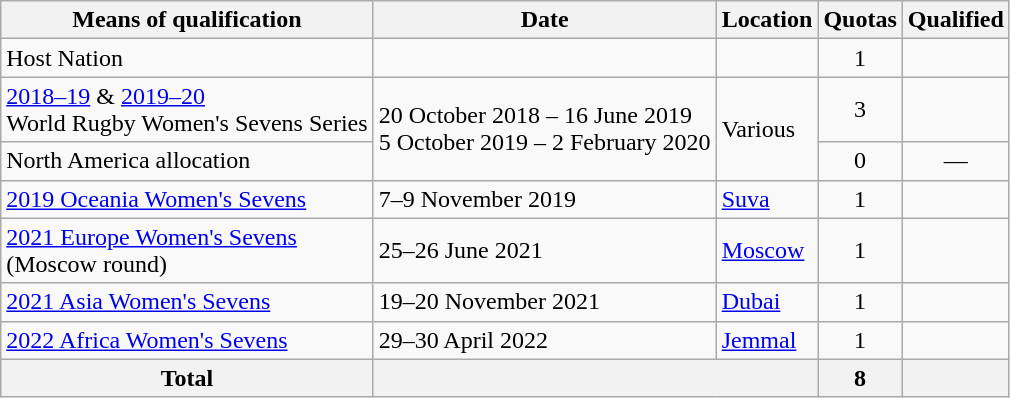<table class="wikitable">
<tr>
<th>Means of qualification</th>
<th>Date</th>
<th>Location</th>
<th>Quotas</th>
<th>Qualified</th>
</tr>
<tr>
<td>Host Nation</td>
<td></td>
<td></td>
<td align=center>1</td>
<td></td>
</tr>
<tr>
<td><a href='#'>2018–19</a> & <a href='#'>2019–20</a><br>World Rugby Women's Sevens Series</td>
<td rowspan=2>20 October 2018 – 16 June 2019<br>5 October 2019 – 2 February 2020</td>
<td rowspan=2>Various</td>
<td align=center>3</td>
<td><br><br></td>
</tr>
<tr>
<td>North America allocation</td>
<td align=center>0</td>
<td align=center>—</td>
</tr>
<tr>
<td><a href='#'>2019 Oceania Women's Sevens</a></td>
<td>7–9 November 2019</td>
<td> <a href='#'>Suva</a></td>
<td align=center>1</td>
<td></td>
</tr>
<tr>
<td><a href='#'>2021 Europe Women's Sevens</a><br>(Moscow round)</td>
<td>25–26 June 2021</td>
<td> <a href='#'>Moscow</a></td>
<td align=center>1</td>
<td></td>
</tr>
<tr>
<td><a href='#'>2021 Asia Women's Sevens</a></td>
<td>19–20 November 2021</td>
<td> <a href='#'>Dubai</a></td>
<td align=center>1</td>
<td></td>
</tr>
<tr>
<td><a href='#'>2022 Africa Women's Sevens</a></td>
<td>29–30 April 2022</td>
<td> <a href='#'>Jemmal</a></td>
<td align=center>1</td>
<td></td>
</tr>
<tr>
<th>Total</th>
<th colspan="2"></th>
<th>8</th>
<th></th>
</tr>
</table>
